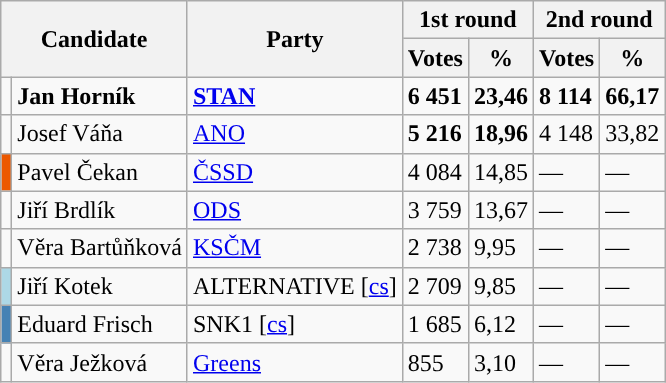<table class="wikitable sortable">
<tr>
<th colspan="2" rowspan="2">Candidate</th>
<th rowspan="2">Party</th>
<th colspan="2">1st round</th>
<th colspan="2">2nd round</th>
</tr>
<tr>
<th>Votes</th>
<th>%</th>
<th>Votes</th>
<th>%</th>
</tr>
<tr>
<td style="background-color:"></td>
<td><strong>Jan Horník</strong></td>
<td><strong><a href='#'>STAN</a></strong></td>
<td><strong>6 451</strong></td>
<td><strong>23,46</strong></td>
<td><strong>8 114</strong></td>
<td><strong>66,17</strong></td>
</tr>
<tr>
<td style="background-color:"></td>
<td>Josef Váňa</td>
<td><a href='#'>ANO</a></td>
<td><strong>5 216</strong></td>
<td><strong>18,96</strong></td>
<td>4 148</td>
<td>33,82</td>
</tr>
<tr>
<td style="background-color:#EC5800;"></td>
<td>Pavel Čekan</td>
<td><a href='#'>ČSSD</a></td>
<td>4 084</td>
<td>14,85</td>
<td>—</td>
<td>—</td>
</tr>
<tr>
<td style="background-color:"></td>
<td>Jiří Brdlík</td>
<td><a href='#'>ODS</a></td>
<td>3 759</td>
<td>13,67</td>
<td>—</td>
<td>—</td>
</tr>
<tr>
<td style="background-color:"></td>
<td>Věra Bartůňková</td>
<td><a href='#'>KSČM</a></td>
<td>2 738</td>
<td>9,95</td>
<td>—</td>
<td>—</td>
</tr>
<tr>
<td style="background-color:lightblue"></td>
<td>Jiří Kotek</td>
<td>ALTERNATIVE [<a href='#'>cs</a>]</td>
<td>2 709</td>
<td>9,85</td>
<td>—</td>
<td>—</td>
</tr>
<tr>
<td style="background-color:steelblue"></td>
<td>Eduard Frisch</td>
<td>SNK1 [<a href='#'>cs</a>]</td>
<td>1 685</td>
<td>6,12</td>
<td>—</td>
<td>—</td>
</tr>
<tr>
<td style="background-color:"></td>
<td>Věra Ježková</td>
<td><a href='#'>Greens</a></td>
<td>855</td>
<td>3,10</td>
<td>—</td>
<td>—</td>
</tr>
</table>
